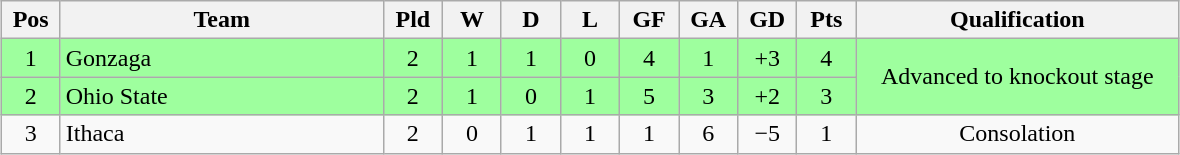<table class="wikitable" style="text-align:center; margin: 1em auto">
<tr>
<th style="width:2em">Pos</th>
<th style="width:13em">Team</th>
<th style="width:2em">Pld</th>
<th style="width:2em">W</th>
<th style="width:2em">D</th>
<th style="width:2em">L</th>
<th style="width:2em">GF</th>
<th style="width:2em">GA</th>
<th style="width:2em">GD</th>
<th style="width:2em">Pts</th>
<th style="width:13em">Qualification</th>
</tr>
<tr bgcolor="#9eff9e">
<td>1</td>
<td style="text-align:left">Gonzaga</td>
<td>2</td>
<td>1</td>
<td>1</td>
<td>0</td>
<td>4</td>
<td>1</td>
<td>+3</td>
<td>4</td>
<td rowspan="2">Advanced to knockout stage</td>
</tr>
<tr bgcolor="#9eff9e">
<td>2</td>
<td style="text-align:left">Ohio State</td>
<td>2</td>
<td>1</td>
<td>0</td>
<td>1</td>
<td>5</td>
<td>3</td>
<td>+2</td>
<td>3</td>
</tr>
<tr>
<td>3</td>
<td style="text-align:left">Ithaca</td>
<td>2</td>
<td>0</td>
<td>1</td>
<td>1</td>
<td>1</td>
<td>6</td>
<td>−5</td>
<td>1</td>
<td>Consolation</td>
</tr>
</table>
